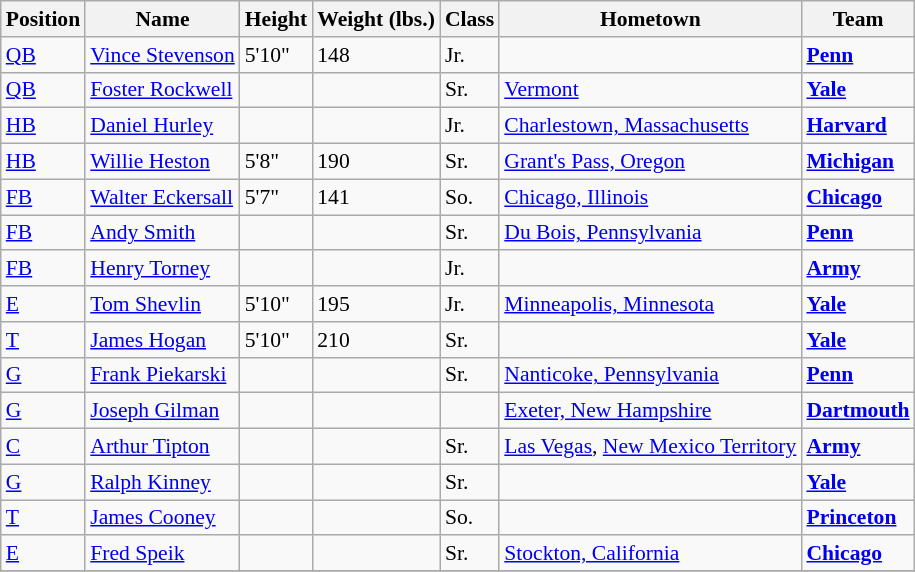<table class="wikitable" style="font-size: 90%">
<tr>
<th>Position</th>
<th>Name</th>
<th>Height</th>
<th>Weight (lbs.)</th>
<th>Class</th>
<th>Hometown</th>
<th>Team</th>
</tr>
<tr>
<td><a href='#'>QB</a></td>
<td><a href='#'>Vince Stevenson</a></td>
<td>5'10"</td>
<td>148</td>
<td>Jr.</td>
<td></td>
<td><strong><a href='#'>Penn</a></strong></td>
</tr>
<tr>
<td><a href='#'>QB</a></td>
<td><a href='#'>Foster Rockwell</a></td>
<td></td>
<td></td>
<td>Sr.</td>
<td><a href='#'>Vermont</a></td>
<td><strong><a href='#'>Yale</a></strong></td>
</tr>
<tr>
<td><a href='#'>HB</a></td>
<td><a href='#'>Daniel Hurley</a></td>
<td></td>
<td></td>
<td>Jr.</td>
<td><a href='#'>Charlestown, Massachusetts</a></td>
<td><strong><a href='#'>Harvard</a></strong></td>
</tr>
<tr>
<td><a href='#'>HB</a></td>
<td><a href='#'>Willie Heston</a></td>
<td>5'8"</td>
<td>190</td>
<td>Sr.</td>
<td><a href='#'>Grant's Pass, Oregon</a></td>
<td><strong><a href='#'>Michigan</a></strong></td>
</tr>
<tr>
<td><a href='#'>FB</a></td>
<td><a href='#'>Walter Eckersall</a></td>
<td>5'7"</td>
<td>141</td>
<td>So.</td>
<td><a href='#'>Chicago, Illinois</a></td>
<td><strong><a href='#'>Chicago</a></strong></td>
</tr>
<tr>
<td><a href='#'>FB</a></td>
<td><a href='#'>Andy Smith</a></td>
<td></td>
<td></td>
<td>Sr.</td>
<td><a href='#'>Du Bois, Pennsylvania</a></td>
<td><strong><a href='#'>Penn</a></strong></td>
</tr>
<tr>
<td><a href='#'>FB</a></td>
<td><a href='#'>Henry Torney</a></td>
<td></td>
<td></td>
<td>Jr.</td>
<td></td>
<td><strong><a href='#'>Army</a></strong></td>
</tr>
<tr>
<td><a href='#'>E</a></td>
<td><a href='#'>Tom Shevlin</a></td>
<td>5'10"</td>
<td>195</td>
<td>Jr.</td>
<td><a href='#'>Minneapolis, Minnesota</a></td>
<td><strong><a href='#'>Yale</a></strong></td>
</tr>
<tr>
<td><a href='#'>T</a></td>
<td><a href='#'>James Hogan</a></td>
<td>5'10"</td>
<td>210</td>
<td>Sr.</td>
<td></td>
<td><strong><a href='#'>Yale</a></strong></td>
</tr>
<tr>
<td><a href='#'>G</a></td>
<td><a href='#'>Frank Piekarski</a></td>
<td></td>
<td></td>
<td>Sr.</td>
<td><a href='#'>Nanticoke, Pennsylvania</a></td>
<td><strong><a href='#'>Penn</a></strong></td>
</tr>
<tr>
<td><a href='#'>G</a></td>
<td><a href='#'>Joseph Gilman</a></td>
<td></td>
<td></td>
<td></td>
<td><a href='#'>Exeter, New Hampshire</a></td>
<td><strong><a href='#'>Dartmouth</a></strong></td>
</tr>
<tr>
<td><a href='#'>C</a></td>
<td><a href='#'>Arthur Tipton</a></td>
<td></td>
<td></td>
<td>Sr.</td>
<td><a href='#'>Las Vegas</a>, <a href='#'>New Mexico Territory</a></td>
<td><strong><a href='#'>Army</a></strong></td>
</tr>
<tr>
<td><a href='#'>G</a></td>
<td><a href='#'>Ralph Kinney</a></td>
<td></td>
<td></td>
<td>Sr.</td>
<td></td>
<td><strong><a href='#'>Yale</a></strong></td>
</tr>
<tr>
<td><a href='#'>T</a></td>
<td><a href='#'>James Cooney</a></td>
<td></td>
<td></td>
<td>So.</td>
<td></td>
<td><strong><a href='#'>Princeton</a></strong></td>
</tr>
<tr>
<td><a href='#'>E</a></td>
<td><a href='#'>Fred Speik</a></td>
<td></td>
<td></td>
<td>Sr.</td>
<td><a href='#'>Stockton, California</a></td>
<td><strong><a href='#'>Chicago</a></strong></td>
</tr>
<tr>
</tr>
</table>
